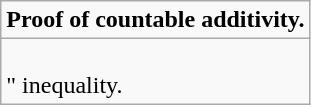<table role="presentation" class="wikitable mw-collapsible mw-collapsed">
<tr>
<td><strong>Proof of countable additivity.</strong></td>
</tr>
<tr>
<td><br>" inequality.</td>
</tr>
</table>
